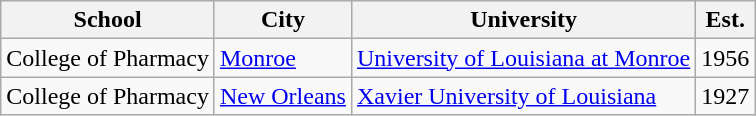<table class="wikitable sortable">
<tr>
<th scope="col">School</th>
<th scope="col">City</th>
<th scope="col">University</th>
<th scope="col">Est.</th>
</tr>
<tr>
<td>College of Pharmacy</td>
<td><a href='#'>Monroe</a></td>
<td><a href='#'>University of Louisiana at Monroe</a></td>
<td>1956</td>
</tr>
<tr>
<td>College of Pharmacy</td>
<td><a href='#'>New Orleans</a></td>
<td><a href='#'>Xavier University of Louisiana</a></td>
<td>1927</td>
</tr>
</table>
